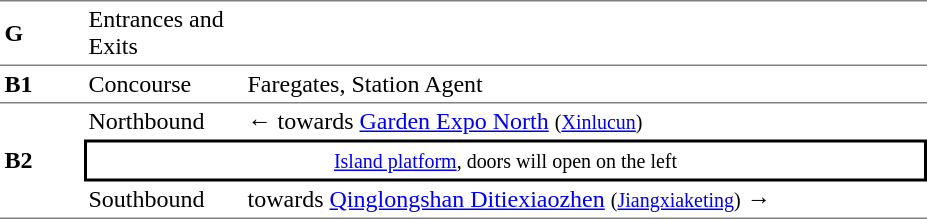<table table border=0 cellspacing=0 cellpadding=3>
<tr>
<td style="border-top:solid 1px gray;border-bottom:solid 0px gray;" width=50><strong>G</strong></td>
<td style="border-top:solid 1px gray;border-bottom:solid 0px gray;" width=100>Entrances and Exits</td>
<td style="border-top:solid 1px gray;border-bottom:solid 0px gray;" width=450></td>
</tr>
<tr>
<td style="border-top:solid 1px gray;border-bottom:solid 1px gray;" width=50><strong>B1</strong></td>
<td style="border-top:solid 1px gray;border-bottom:solid 1px gray;" width=100>Concourse</td>
<td style="border-top:solid 1px gray;border-bottom:solid 1px gray;" width=450>Faregates, Station Agent</td>
</tr>
<tr>
<td style="border-bottom:solid 1px gray;" rowspan=3><strong>B2</strong></td>
<td>Northbound</td>
<td>←  towards <a href='#'>Garden Expo North</a> <small>(<a href='#'>Xinlucun</a>)</small></td>
</tr>
<tr>
<td style="border-right:solid 2px black;border-left:solid 2px black;border-top:solid 2px black;border-bottom:solid 2px black;text-align:center;" colspan=2><small><a href='#'>Island platform</a>, doors will open on the left</small></td>
</tr>
<tr>
<td style="border-bottom:solid 1px gray;">Southbound</td>
<td style="border-bottom:solid 1px gray;"> towards <a href='#'>Qinglongshan Ditiexiaozhen</a> <small>(<a href='#'>Jiangxiaketing</a>)</small> →</td>
</tr>
</table>
